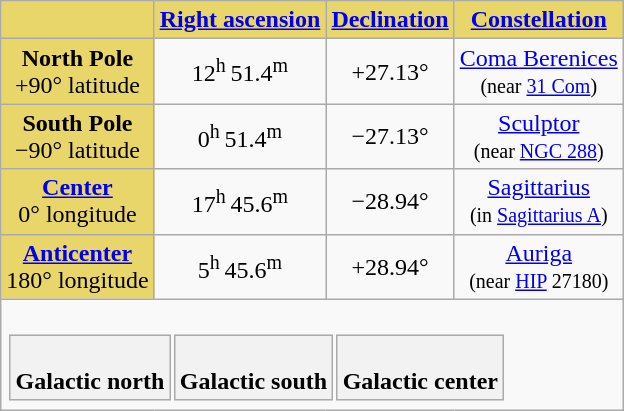<table class="wikitable" style="float: right;">
<tr>
<td style="background:#e9d66b;"> </td>
<td style="text-align:center; background:#e9d66b;"><strong><a href='#'>Right ascension</a></strong></td>
<td style="text-align:center; background:#e9d66b;"><strong><a href='#'>Declination</a></strong></td>
<td style="text-align:center; background:#e9d66b;"><strong><a href='#'>Constellation</a></strong></td>
</tr>
<tr style="text-align:center;">
<td style="background:#e9d66b;"><strong>North Pole</strong><br>+90° latitude</td>
<td>12<sup>h</sup> 51.4<sup>m</sup></td>
<td>+27.13°</td>
<td><a href='#'>Coma Berenices</a><br><small>(near <a href='#'>31 Com</a>)</small></td>
</tr>
<tr style="text-align:center;">
<td style="background:#e9d66b;"><strong>South Pole</strong><br>−90° latitude</td>
<td>0<sup>h</sup> 51.4<sup>m</sup></td>
<td>−27.13°</td>
<td><a href='#'>Sculptor</a><br><small>(near <a href='#'>NGC 288</a>)</small></td>
</tr>
<tr style="text-align:center;">
<td style="background:#e9d66b;"><strong><a href='#'>Center</a></strong><br>0° longitude</td>
<td>17<sup>h</sup> 45.6<sup>m</sup></td>
<td>−28.94°</td>
<td><a href='#'>Sagittarius</a><br><small>(in <a href='#'>Sagittarius A</a>)</small></td>
</tr>
<tr style="text-align:center;">
<td style="background:#e9d66b;"><strong><a href='#'>Anticenter</a></strong><br>180° longitude</td>
<td>5<sup>h</sup> 45.6<sup>m</sup></td>
<td>+28.94°</td>
<td><a href='#'>Auriga</a><br><small>(near <a href='#'>HIP</a> 27180)</small></td>
</tr>
<tr>
<td colspan=4><br><table>
<tr>
<th><br>Galactic north</th>
<th><br>Galactic south</th>
<th><br>Galactic center</th>
</tr>
</table>
</td>
</tr>
</table>
